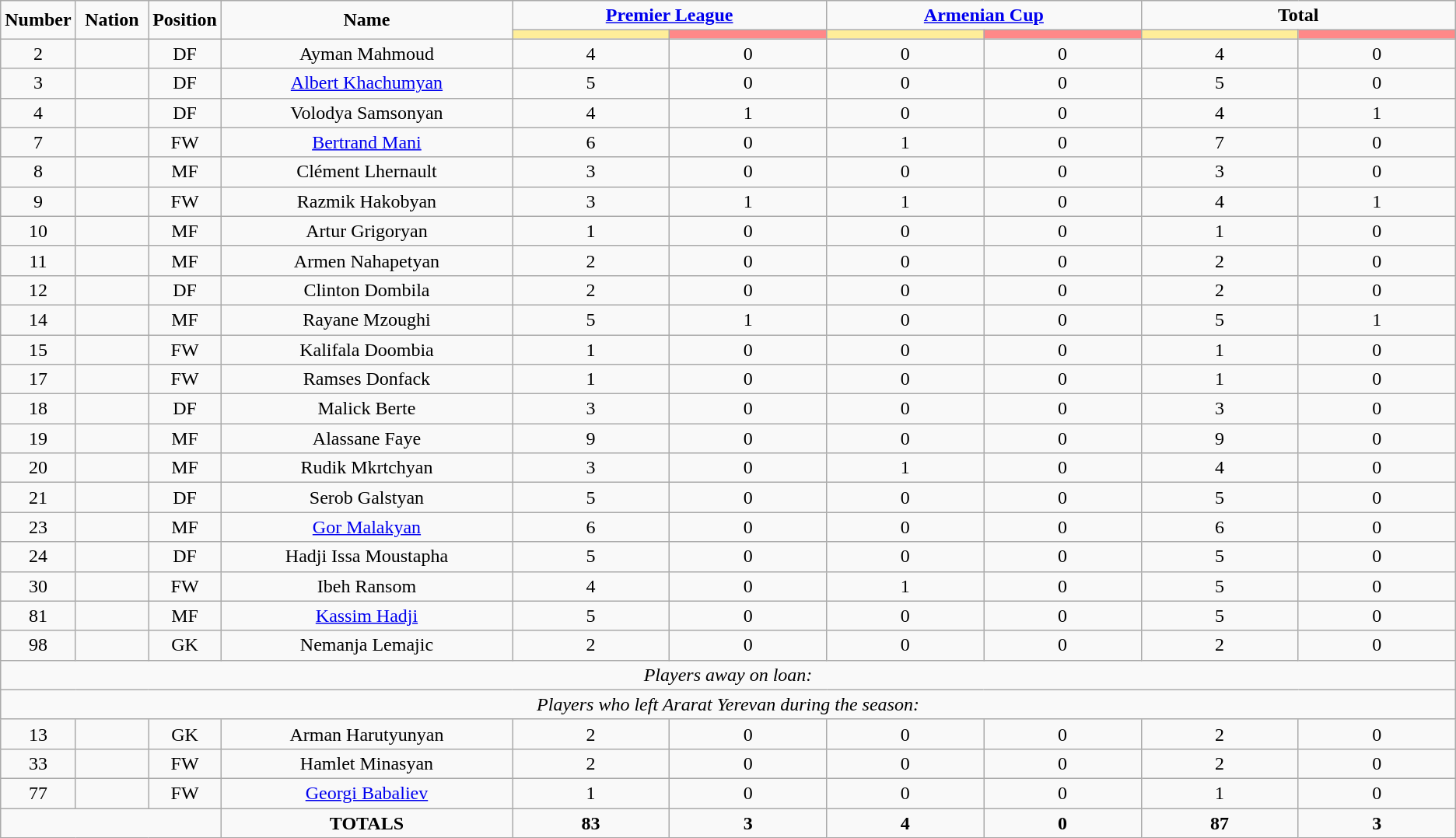<table class="wikitable" style="text-align:center;">
<tr>
<td rowspan="2"  style="width:5%; text-align:center;"><strong>Number</strong></td>
<td rowspan="2"  style="width:5%; text-align:center;"><strong>Nation</strong></td>
<td rowspan="2"  style="width:5%; text-align:center;"><strong>Position</strong></td>
<td rowspan="2"  style="width:20%; text-align:center;"><strong>Name</strong></td>
<td colspan="2" style="text-align:center;"><strong><a href='#'>Premier League</a></strong></td>
<td colspan="2" style="text-align:center;"><strong><a href='#'>Armenian Cup</a></strong></td>
<td colspan="2" style="text-align:center;"><strong>Total</strong></td>
</tr>
<tr>
<th style="width:60px; background:#fe9;"></th>
<th style="width:60px; background:#ff8888;"></th>
<th style="width:60px; background:#fe9;"></th>
<th style="width:60px; background:#ff8888;"></th>
<th style="width:60px; background:#fe9;"></th>
<th style="width:60px; background:#ff8888;"></th>
</tr>
<tr>
<td>2</td>
<td></td>
<td>DF</td>
<td>Ayman Mahmoud</td>
<td>4</td>
<td>0</td>
<td>0</td>
<td>0</td>
<td>4</td>
<td>0</td>
</tr>
<tr>
<td>3</td>
<td></td>
<td>DF</td>
<td><a href='#'>Albert Khachumyan</a></td>
<td>5</td>
<td>0</td>
<td>0</td>
<td>0</td>
<td>5</td>
<td>0</td>
</tr>
<tr>
<td>4</td>
<td></td>
<td>DF</td>
<td>Volodya Samsonyan</td>
<td>4</td>
<td>1</td>
<td>0</td>
<td>0</td>
<td>4</td>
<td>1</td>
</tr>
<tr>
<td>7</td>
<td></td>
<td>FW</td>
<td><a href='#'>Bertrand Mani</a></td>
<td>6</td>
<td>0</td>
<td>1</td>
<td>0</td>
<td>7</td>
<td>0</td>
</tr>
<tr>
<td>8</td>
<td></td>
<td>MF</td>
<td>Clément Lhernault</td>
<td>3</td>
<td>0</td>
<td>0</td>
<td>0</td>
<td>3</td>
<td>0</td>
</tr>
<tr>
<td>9</td>
<td></td>
<td>FW</td>
<td>Razmik Hakobyan</td>
<td>3</td>
<td>1</td>
<td>1</td>
<td>0</td>
<td>4</td>
<td>1</td>
</tr>
<tr>
<td>10</td>
<td></td>
<td>MF</td>
<td>Artur Grigoryan</td>
<td>1</td>
<td>0</td>
<td>0</td>
<td>0</td>
<td>1</td>
<td>0</td>
</tr>
<tr>
<td>11</td>
<td></td>
<td>MF</td>
<td>Armen Nahapetyan</td>
<td>2</td>
<td>0</td>
<td>0</td>
<td>0</td>
<td>2</td>
<td>0</td>
</tr>
<tr>
<td>12</td>
<td></td>
<td>DF</td>
<td>Clinton Dombila</td>
<td>2</td>
<td>0</td>
<td>0</td>
<td>0</td>
<td>2</td>
<td>0</td>
</tr>
<tr>
<td>14</td>
<td></td>
<td>MF</td>
<td>Rayane Mzoughi</td>
<td>5</td>
<td>1</td>
<td>0</td>
<td>0</td>
<td>5</td>
<td>1</td>
</tr>
<tr>
<td>15</td>
<td></td>
<td>FW</td>
<td>Kalifala Doombia</td>
<td>1</td>
<td>0</td>
<td>0</td>
<td>0</td>
<td>1</td>
<td>0</td>
</tr>
<tr>
<td>17</td>
<td></td>
<td>FW</td>
<td>Ramses Donfack</td>
<td>1</td>
<td>0</td>
<td>0</td>
<td>0</td>
<td>1</td>
<td>0</td>
</tr>
<tr>
<td>18</td>
<td></td>
<td>DF</td>
<td>Malick Berte</td>
<td>3</td>
<td>0</td>
<td>0</td>
<td>0</td>
<td>3</td>
<td>0</td>
</tr>
<tr>
<td>19</td>
<td></td>
<td>MF</td>
<td>Alassane Faye</td>
<td>9</td>
<td>0</td>
<td>0</td>
<td>0</td>
<td>9</td>
<td>0</td>
</tr>
<tr>
<td>20</td>
<td></td>
<td>MF</td>
<td>Rudik Mkrtchyan</td>
<td>3</td>
<td>0</td>
<td>1</td>
<td>0</td>
<td>4</td>
<td>0</td>
</tr>
<tr>
<td>21</td>
<td></td>
<td>DF</td>
<td>Serob Galstyan</td>
<td>5</td>
<td>0</td>
<td>0</td>
<td>0</td>
<td>5</td>
<td>0</td>
</tr>
<tr>
<td>23</td>
<td></td>
<td>MF</td>
<td><a href='#'>Gor Malakyan</a></td>
<td>6</td>
<td>0</td>
<td>0</td>
<td>0</td>
<td>6</td>
<td>0</td>
</tr>
<tr>
<td>24</td>
<td></td>
<td>DF</td>
<td>Hadji Issa Moustapha</td>
<td>5</td>
<td>0</td>
<td>0</td>
<td>0</td>
<td>5</td>
<td>0</td>
</tr>
<tr>
<td>30</td>
<td></td>
<td>FW</td>
<td>Ibeh Ransom</td>
<td>4</td>
<td>0</td>
<td>1</td>
<td>0</td>
<td>5</td>
<td>0</td>
</tr>
<tr>
<td>81</td>
<td></td>
<td>MF</td>
<td><a href='#'>Kassim Hadji</a></td>
<td>5</td>
<td>0</td>
<td>0</td>
<td>0</td>
<td>5</td>
<td>0</td>
</tr>
<tr>
<td>98</td>
<td></td>
<td>GK</td>
<td>Nemanja Lemajic</td>
<td>2</td>
<td>0</td>
<td>0</td>
<td>0</td>
<td>2</td>
<td>0</td>
</tr>
<tr>
<td colspan="16"><em>Players away on loan:</em></td>
</tr>
<tr>
<td colspan="16"><em>Players who left Ararat Yerevan during the season:</em></td>
</tr>
<tr>
<td>13</td>
<td></td>
<td>GK</td>
<td>Arman Harutyunyan</td>
<td>2</td>
<td>0</td>
<td>0</td>
<td>0</td>
<td>2</td>
<td>0</td>
</tr>
<tr>
<td>33</td>
<td></td>
<td>FW</td>
<td>Hamlet Minasyan</td>
<td>2</td>
<td>0</td>
<td>0</td>
<td>0</td>
<td>2</td>
<td>0</td>
</tr>
<tr>
<td>77</td>
<td></td>
<td>FW</td>
<td><a href='#'>Georgi Babaliev</a></td>
<td>1</td>
<td>0</td>
<td>0</td>
<td>0</td>
<td>1</td>
<td>0</td>
</tr>
<tr>
<td colspan="3"></td>
<td><strong>TOTALS</strong></td>
<td><strong>83</strong></td>
<td><strong>3</strong></td>
<td><strong>4</strong></td>
<td><strong>0</strong></td>
<td><strong>87</strong></td>
<td><strong>3</strong></td>
</tr>
</table>
